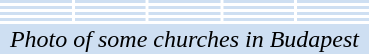<table width="250px" align="right">
<tr>
<td align="center" valign="top" bgcolor="#CEDFF2"></td>
<td align="center" valign="top" bgcolor="#CEDFF2"></td>
<td align="center" valign="top" bgcolor="#CEDFF2"></td>
<td align="center" valign="top" bgcolor="#CEDFF2"></td>
<td align="center" valign="top" bgcolor="#CEDFF2"></td>
</tr>
<tr>
<td align="center" valign="top" bgcolor="#CEDFF2"></td>
<td align="center" valign="top" bgcolor="#CEDFF2"></td>
<td align="center" valign="top" bgcolor="#CEDFF2"></td>
<td align="center" valign="top" bgcolor="#CEDFF2"></td>
<td align="center" valign="top" bgcolor="#CEDFF2"></td>
</tr>
<tr>
<td align="center" valign="top" bgcolor="#CEDFF2"></td>
<td align="center" valign="top" bgcolor="#CEDFF2"></td>
<td align="center" valign="top" bgcolor="#CEDFF2"></td>
<td align="center" valign="top" bgcolor="#CEDFF2"></td>
<td align="center" valign="top" bgcolor="#CEDFF2"></td>
</tr>
<tr>
<td align="center" valign="top" bgcolor="#CEDFF2"></td>
<td align="center" valign="top" bgcolor="#CEDFF2"></td>
<td align="center" valign="top" bgcolor="#CEDFF2"></td>
<td align="center" valign="top" bgcolor="#CEDFF2"></td>
<td align="center" valign="top" bgcolor="#CEDFF2"></td>
</tr>
<tr>
<td colspan=5 align="center" valign="top" bgcolor="#CEDFF2"><em>Photo of some churches in Budapest</em></td>
</tr>
</table>
